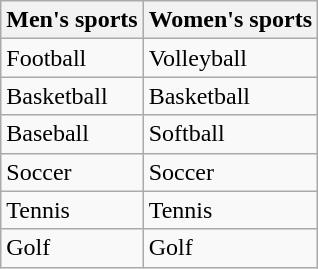<table class="wikitable">
<tr>
<th>Men's sports</th>
<th>Women's sports</th>
</tr>
<tr>
<td>Football</td>
<td>Volleyball</td>
</tr>
<tr>
<td>Basketball</td>
<td>Basketball</td>
</tr>
<tr>
<td>Baseball</td>
<td>Softball</td>
</tr>
<tr>
<td>Soccer</td>
<td>Soccer</td>
</tr>
<tr>
<td>Tennis</td>
<td>Tennis</td>
</tr>
<tr>
<td>Golf</td>
<td>Golf</td>
</tr>
</table>
